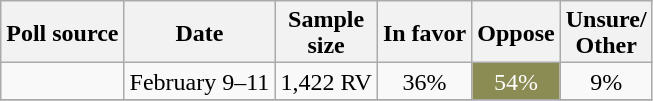<table class="wikitable sortable collapsible" style="text-align:center;line-height:17px">
<tr>
<th>Poll source</th>
<th>Date</th>
<th>Sample<br>size</th>
<th>In favor</th>
<th>Oppose</th>
<th>Unsure/<br>Other</th>
</tr>
<tr>
<td></td>
<td>February 9–11</td>
<td>1,422 RV</td>
<td>36%</td>
<td style="background:#8B8B54; color: white">54%</td>
<td>9%</td>
</tr>
<tr>
</tr>
</table>
